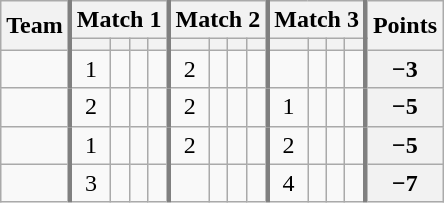<table class="wikitable sortable" style="text-align:center">
<tr>
<th rowspan=2>Team</th>
<th colspan=4 style="border-left:3px solid gray">Match 1</th>
<th colspan=4 style="border-left:3px solid gray">Match 2</th>
<th colspan=4 style="border-left:3px solid gray">Match 3</th>
<th rowspan=2 style="border-left:3px solid gray">Points</th>
</tr>
<tr>
<th style="border-left:3px solid gray"></th>
<th></th>
<th></th>
<th></th>
<th style="border-left:3px solid gray"></th>
<th></th>
<th></th>
<th></th>
<th style="border-left:3px solid gray"></th>
<th></th>
<th></th>
<th></th>
</tr>
<tr>
<td align=left></td>
<td style="border-left:3px solid gray">1</td>
<td></td>
<td></td>
<td></td>
<td style="border-left:3px solid gray">2</td>
<td></td>
<td></td>
<td></td>
<td style="border-left:3px solid gray"></td>
<td></td>
<td></td>
<td></td>
<th style="border-left:3px solid gray">−3</th>
</tr>
<tr>
<td align=left></td>
<td style="border-left:3px solid gray">2</td>
<td></td>
<td></td>
<td></td>
<td style="border-left:3px solid gray">2</td>
<td></td>
<td></td>
<td></td>
<td style="border-left:3px solid gray">1</td>
<td></td>
<td></td>
<td></td>
<th style="border-left:3px solid gray">−5</th>
</tr>
<tr>
<td align=left></td>
<td style="border-left:3px solid gray">1</td>
<td></td>
<td></td>
<td></td>
<td style="border-left:3px solid gray">2</td>
<td></td>
<td></td>
<td></td>
<td style="border-left:3px solid gray">2</td>
<td></td>
<td></td>
<td></td>
<th style="border-left:3px solid gray">−5</th>
</tr>
<tr>
<td align=left></td>
<td style="border-left:3px solid gray">3</td>
<td></td>
<td></td>
<td></td>
<td style="border-left:3px solid gray"></td>
<td></td>
<td></td>
<td></td>
<td style="border-left:3px solid gray">4</td>
<td></td>
<td></td>
<td></td>
<th style="border-left:3px solid gray">−7</th>
</tr>
</table>
